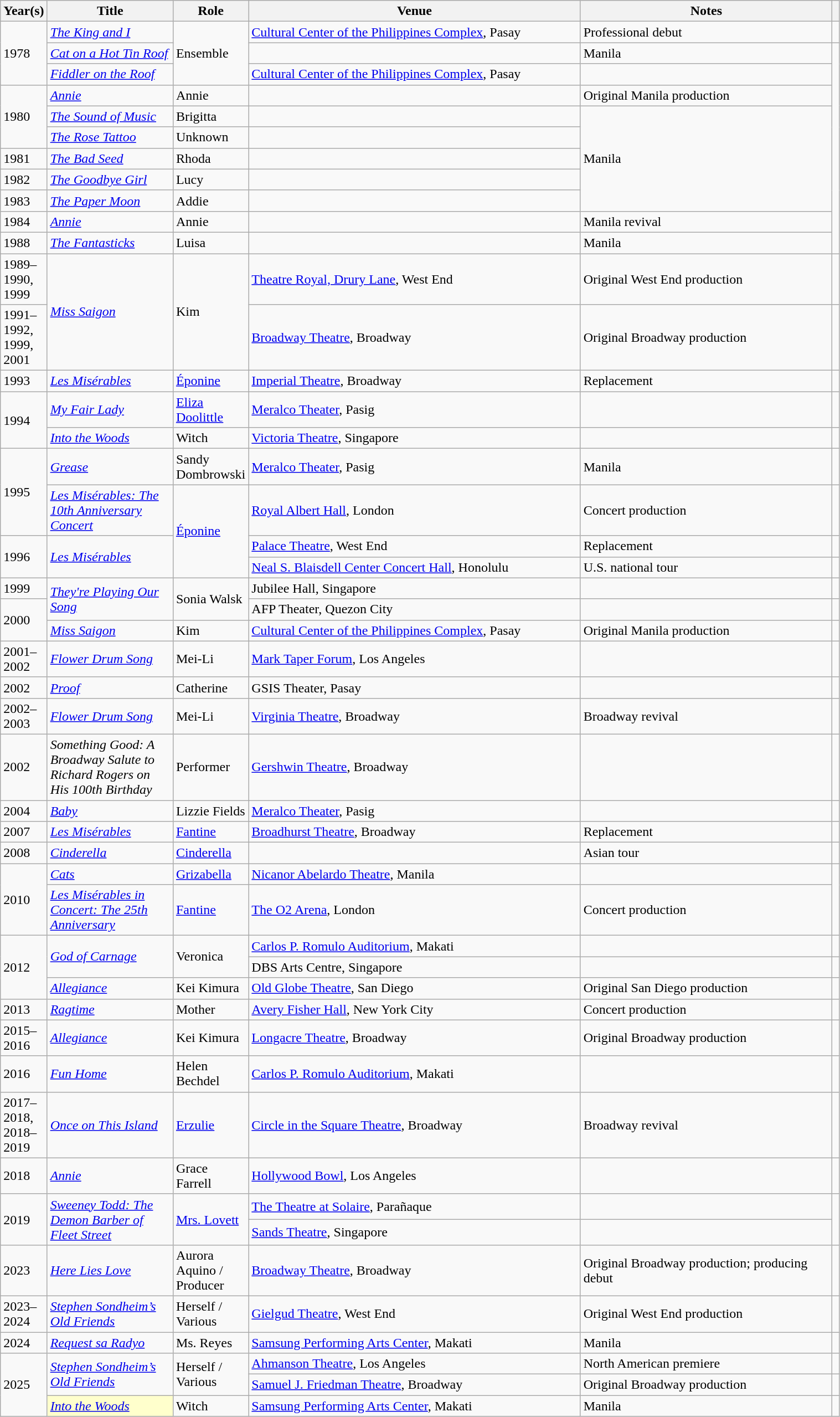<table class="wikitable sortable" width="80%">
<tr>
<th width="3%">Year(s)</th>
<th width="15%">Title</th>
<th width="5%">Role</th>
<th>Venue</th>
<th width="30%">Notes</th>
<th></th>
</tr>
<tr>
<td rowspan="3">1978</td>
<td><em><a href='#'>The King and I</a></em></td>
<td rowspan="3">Ensemble</td>
<td><a href='#'>Cultural Center of the Philippines Complex</a>, Pasay</td>
<td>Professional debut</td>
<td></td>
</tr>
<tr>
<td><em><a href='#'>Cat on a Hot Tin Roof</a></em></td>
<td></td>
<td>Manila</td>
<td rowspan="10"></td>
</tr>
<tr>
<td><em><a href='#'>Fiddler on the Roof</a></em></td>
<td><a href='#'>Cultural Center of the Philippines Complex</a>, Pasay</td>
<td></td>
</tr>
<tr>
<td rowspan="3">1980</td>
<td><em><a href='#'>Annie</a></em></td>
<td>Annie</td>
<td></td>
<td>Original Manila production</td>
</tr>
<tr>
<td><em><a href='#'>The Sound of Music</a></em></td>
<td>Brigitta</td>
<td></td>
<td rowspan="5">Manila</td>
</tr>
<tr>
<td><em><a href='#'>The Rose Tattoo</a></em></td>
<td>Unknown</td>
<td></td>
</tr>
<tr>
<td>1981</td>
<td><em><a href='#'>The Bad Seed</a></em></td>
<td>Rhoda</td>
<td></td>
</tr>
<tr>
<td>1982</td>
<td><em><a href='#'>The Goodbye Girl</a></em></td>
<td>Lucy</td>
<td></td>
</tr>
<tr>
<td>1983</td>
<td><em><a href='#'>The Paper Moon</a></em></td>
<td>Addie</td>
<td></td>
</tr>
<tr>
<td>1984</td>
<td><em><a href='#'>Annie</a></em></td>
<td>Annie</td>
<td></td>
<td>Manila revival</td>
</tr>
<tr>
<td>1988</td>
<td><em><a href='#'>The Fantasticks</a></em></td>
<td>Luisa</td>
<td></td>
<td>Manila</td>
</tr>
<tr>
<td>1989–1990, 1999</td>
<td rowspan="2"><em><a href='#'>Miss Saigon</a></em></td>
<td rowspan="2">Kim</td>
<td><a href='#'>Theatre Royal, Drury Lane</a>, West End</td>
<td>Original West End production</td>
<td></td>
</tr>
<tr>
<td>1991–1992,<br>1999, 2001</td>
<td><a href='#'>Broadway Theatre</a>, Broadway</td>
<td>Original Broadway production</td>
<td></td>
</tr>
<tr>
<td>1993</td>
<td><em><a href='#'>Les Misérables</a></em></td>
<td><a href='#'>Éponine</a></td>
<td><a href='#'>Imperial Theatre</a>, Broadway</td>
<td>Replacement</td>
<td></td>
</tr>
<tr>
<td rowspan="2">1994</td>
<td><em><a href='#'>My Fair Lady</a></em></td>
<td><a href='#'>Eliza Doolittle</a></td>
<td><a href='#'>Meralco Theater</a>, Pasig</td>
<td></td>
<td></td>
</tr>
<tr>
<td><em><a href='#'>Into the Woods</a></em></td>
<td>Witch</td>
<td><a href='#'>Victoria Theatre</a>, Singapore</td>
<td></td>
<td></td>
</tr>
<tr>
<td rowspan="2">1995</td>
<td><em><a href='#'>Grease</a></em></td>
<td>Sandy Dombrowski</td>
<td><a href='#'>Meralco Theater</a>, Pasig</td>
<td>Manila</td>
<td></td>
</tr>
<tr>
<td><em><a href='#'>Les Misérables: The 10th Anniversary Concert</a></em></td>
<td rowspan="3"><a href='#'>Éponine</a></td>
<td><a href='#'>Royal Albert Hall</a>, London</td>
<td>Concert production</td>
<td></td>
</tr>
<tr>
<td rowspan="2">1996</td>
<td rowspan="2"><em><a href='#'>Les Misérables</a></em></td>
<td><a href='#'>Palace Theatre</a>, West End</td>
<td>Replacement</td>
<td></td>
</tr>
<tr>
<td><a href='#'>Neal S. Blaisdell Center Concert Hall</a>, Honolulu</td>
<td>U.S. national tour</td>
<td></td>
</tr>
<tr>
<td>1999</td>
<td rowspan="2"><em><a href='#'>They're Playing Our Song</a></em></td>
<td rowspan="2">Sonia Walsk</td>
<td>Jubilee Hall, Singapore</td>
<td></td>
<td></td>
</tr>
<tr>
<td rowspan="2">2000</td>
<td>AFP Theater, Quezon City</td>
<td></td>
<td></td>
</tr>
<tr>
<td><em><a href='#'>Miss Saigon</a></em></td>
<td>Kim</td>
<td><a href='#'>Cultural Center of the Philippines Complex</a>, Pasay</td>
<td>Original Manila production</td>
<td></td>
</tr>
<tr>
<td>2001–2002</td>
<td><em><a href='#'>Flower Drum Song</a></em></td>
<td>Mei-Li</td>
<td><a href='#'>Mark Taper Forum</a>, Los Angeles</td>
<td></td>
<td></td>
</tr>
<tr>
<td>2002</td>
<td><em><a href='#'>Proof</a></em></td>
<td>Catherine</td>
<td>GSIS Theater, Pasay</td>
<td></td>
<td></td>
</tr>
<tr>
<td>2002–2003</td>
<td><em><a href='#'>Flower Drum Song</a></em></td>
<td>Mei-Li</td>
<td><a href='#'>Virginia Theatre</a>, Broadway</td>
<td>Broadway revival</td>
<td></td>
</tr>
<tr>
<td>2002</td>
<td><em>Something Good: A Broadway Salute to Richard Rogers on His 100th Birthday</em></td>
<td>Performer</td>
<td><a href='#'>Gershwin Theatre</a>, Broadway</td>
<td></td>
<td></td>
</tr>
<tr>
<td>2004</td>
<td><em><a href='#'>Baby</a></em></td>
<td>Lizzie Fields</td>
<td><a href='#'>Meralco Theater</a>, Pasig</td>
<td></td>
<td></td>
</tr>
<tr>
<td>2007</td>
<td><em><a href='#'>Les Misérables</a></em></td>
<td><a href='#'>Fantine</a></td>
<td><a href='#'>Broadhurst Theatre</a>, Broadway</td>
<td>Replacement</td>
<td></td>
</tr>
<tr>
<td>2008</td>
<td><em><a href='#'>Cinderella</a></em></td>
<td><a href='#'>Cinderella</a></td>
<td></td>
<td>Asian tour</td>
<td></td>
</tr>
<tr>
<td rowspan="2">2010</td>
<td><em><a href='#'>Cats</a></em></td>
<td><a href='#'>Grizabella</a></td>
<td><a href='#'>Nicanor Abelardo Theatre</a>, Manila</td>
<td></td>
<td rowspan="2"></td>
</tr>
<tr>
<td><em><a href='#'>Les Misérables in Concert: The 25th Anniversary</a></em></td>
<td><a href='#'>Fantine</a></td>
<td><a href='#'>The O2 Arena</a>, London</td>
<td>Concert production</td>
</tr>
<tr>
<td rowspan="3">2012</td>
<td rowspan="2"><em><a href='#'>God of Carnage</a></em></td>
<td rowspan="2">Veronica</td>
<td><a href='#'>Carlos P. Romulo Auditorium</a>, Makati</td>
<td></td>
<td></td>
</tr>
<tr>
<td>DBS Arts Centre, Singapore</td>
<td></td>
<td></td>
</tr>
<tr>
<td><em><a href='#'>Allegiance</a></em></td>
<td>Kei Kimura</td>
<td><a href='#'>Old Globe Theatre</a>, San Diego</td>
<td>Original San Diego production</td>
<td></td>
</tr>
<tr>
<td>2013</td>
<td><em><a href='#'>Ragtime</a></em></td>
<td>Mother</td>
<td><a href='#'>Avery Fisher Hall</a>, New York City</td>
<td>Concert production</td>
<td></td>
</tr>
<tr>
<td>2015–2016</td>
<td><em><a href='#'>Allegiance</a></em></td>
<td>Kei Kimura</td>
<td><a href='#'>Longacre Theatre</a>, Broadway</td>
<td>Original Broadway production</td>
<td></td>
</tr>
<tr>
<td>2016</td>
<td><em><a href='#'>Fun Home</a></em></td>
<td>Helen Bechdel</td>
<td><a href='#'>Carlos P. Romulo Auditorium</a>, Makati</td>
<td></td>
<td></td>
</tr>
<tr>
<td>2017–2018,<br>2018–2019</td>
<td><em><a href='#'>Once on This Island</a></em></td>
<td><a href='#'>Erzulie</a></td>
<td><a href='#'>Circle in the Square Theatre</a>, Broadway</td>
<td>Broadway revival</td>
<td></td>
</tr>
<tr>
<td>2018</td>
<td><em><a href='#'>Annie</a></em></td>
<td>Grace Farrell</td>
<td><a href='#'>Hollywood Bowl</a>, Los Angeles</td>
<td></td>
<td></td>
</tr>
<tr>
<td rowspan="2">2019</td>
<td rowspan="2"><em><a href='#'>Sweeney Todd: The Demon Barber of Fleet Street</a></em></td>
<td rowspan="2"><a href='#'>Mrs. Lovett</a></td>
<td><a href='#'>The Theatre at Solaire</a>, Parañaque</td>
<td></td>
<td rowspan="2"></td>
</tr>
<tr>
<td><a href='#'>Sands Theatre</a>, Singapore</td>
<td></td>
</tr>
<tr>
<td>2023</td>
<td><em><a href='#'>Here Lies Love</a></em></td>
<td>Aurora Aquino / Producer</td>
<td><a href='#'>Broadway Theatre</a>, Broadway</td>
<td>Original Broadway production; producing debut</td>
<td></td>
</tr>
<tr>
<td>2023–2024</td>
<td><em><a href='#'>Stephen Sondheim’s Old Friends</a></em></td>
<td>Herself / Various</td>
<td><a href='#'>Gielgud Theatre</a>, West End</td>
<td>Original West End production</td>
<td></td>
</tr>
<tr>
<td>2024</td>
<td><em><a href='#'>Request sa Radyo</a></em></td>
<td>Ms. Reyes</td>
<td><a href='#'>Samsung Performing Arts Center</a>, Makati</td>
<td>Manila</td>
<td></td>
</tr>
<tr>
<td rowspan="3">2025</td>
<td rowspan="2"><em><a href='#'>Stephen Sondheim’s Old Friends</a></em></td>
<td rowspan="2">Herself / Various</td>
<td><a href='#'>Ahmanson Theatre</a>, Los Angeles</td>
<td>North American premiere</td>
<td></td>
</tr>
<tr>
<td><a href='#'>Samuel J. Friedman Theatre</a>, Broadway</td>
<td>Original Broadway production</td>
<td></td>
</tr>
<tr>
<td style="background:#FFFFCC;"><em><a href='#'>Into the Woods</a></em> </td>
<td>Witch</td>
<td><a href='#'>Samsung Performing Arts Center</a>, Makati</td>
<td>Manila</td>
<td></td>
</tr>
</table>
